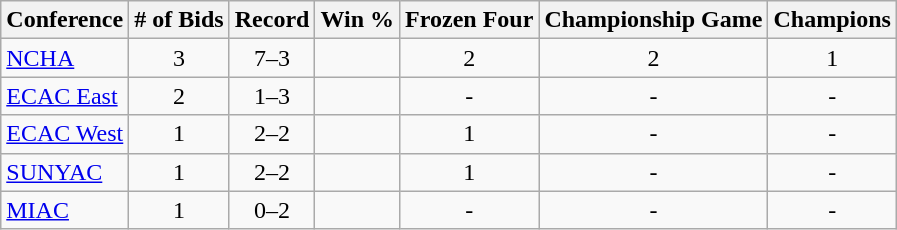<table class="wikitable sortable">
<tr>
<th>Conference</th>
<th># of Bids</th>
<th>Record</th>
<th>Win %</th>
<th>Frozen Four</th>
<th>Championship Game</th>
<th>Champions</th>
</tr>
<tr align="center">
<td align="left"><a href='#'>NCHA</a></td>
<td>3</td>
<td>7–3</td>
<td></td>
<td>2</td>
<td>2</td>
<td>1</td>
</tr>
<tr align="center">
<td align="left"><a href='#'>ECAC East</a></td>
<td>2</td>
<td>1–3</td>
<td></td>
<td>-</td>
<td>-</td>
<td>-</td>
</tr>
<tr align="center">
<td align="left"><a href='#'>ECAC West</a></td>
<td>1</td>
<td>2–2</td>
<td></td>
<td>1</td>
<td>-</td>
<td>-</td>
</tr>
<tr align="center">
<td align="left"><a href='#'>SUNYAC</a></td>
<td>1</td>
<td>2–2</td>
<td></td>
<td>1</td>
<td>-</td>
<td>-</td>
</tr>
<tr align="center">
<td align="left"><a href='#'>MIAC</a></td>
<td>1</td>
<td>0–2</td>
<td></td>
<td>-</td>
<td>-</td>
<td>-</td>
</tr>
</table>
